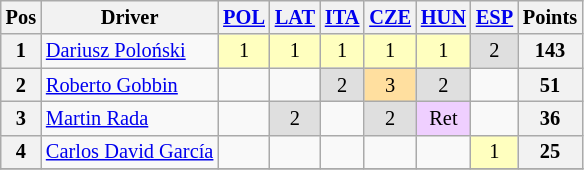<table class="wikitable" style="font-size: 85%; text-align: center;">
<tr valign="top">
<th valign="middle">Pos</th>
<th valign="middle">Driver</th>
<th><a href='#'>POL</a><br></th>
<th><a href='#'>LAT</a><br></th>
<th><a href='#'>ITA</a><br></th>
<th><a href='#'>CZE</a><br></th>
<th><a href='#'>HUN</a><br></th>
<th><a href='#'>ESP</a><br></th>
<th valign="middle">Points</th>
</tr>
<tr>
<th>1</th>
<td align=left> <a href='#'>Dariusz Poloński</a></td>
<td style="background:#FFFFBF;">1</td>
<td style="background:#FFFFBF;">1</td>
<td style="background:#FFFFBF;">1</td>
<td style="background:#FFFFBF;">1</td>
<td style="background:#FFFFBF;">1</td>
<td style="background:#DFDFDF;">2</td>
<th>143</th>
</tr>
<tr>
<th>2</th>
<td align=left> <a href='#'>Roberto Gobbin</a></td>
<td></td>
<td></td>
<td style="background:#DFDFDF;">2</td>
<td style="background:#FFDF9F;">3</td>
<td style="background:#DFDFDF;">2</td>
<td></td>
<th>51</th>
</tr>
<tr>
<th>3</th>
<td align=left> <a href='#'>Martin Rada</a></td>
<td></td>
<td style="background:#DFDFDF;">2</td>
<td></td>
<td style="background:#DFDFDF;">2</td>
<td style="background:#EFCFFF;">Ret</td>
<td></td>
<th>36</th>
</tr>
<tr>
<th>4</th>
<td align=left> <a href='#'>Carlos David García</a></td>
<td></td>
<td></td>
<td></td>
<td></td>
<td></td>
<td style="background:#FFFFBF;">1</td>
<th>25</th>
</tr>
<tr>
</tr>
</table>
